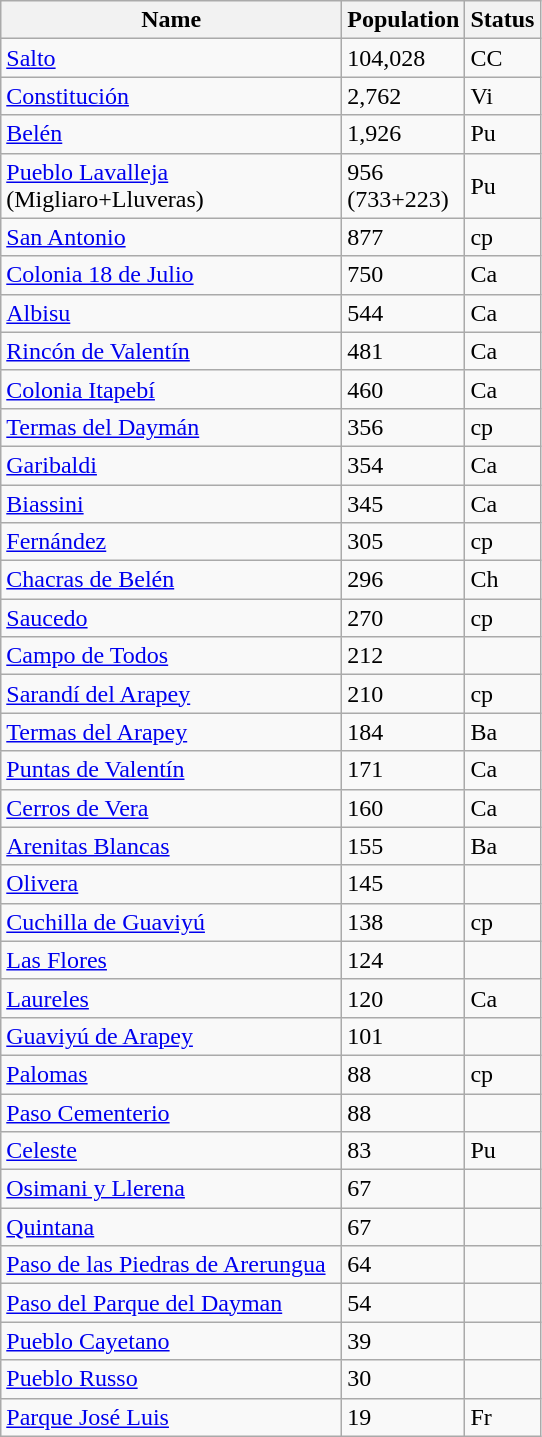<table class="wikitable sortable">
<tr>
<th style="width: 220px;">Name</th>
<th>Population</th>
<th class="unsortable">Status</th>
</tr>
<tr>
<td><a href='#'>Salto</a></td>
<td>104,028</td>
<td>CC</td>
</tr>
<tr>
<td><a href='#'>Constitución</a></td>
<td>2,762</td>
<td>Vi</td>
</tr>
<tr>
<td><a href='#'>Belén</a></td>
<td>1,926</td>
<td>Pu</td>
</tr>
<tr>
<td><a href='#'>Pueblo Lavalleja</a><br>(Migliaro+Lluveras)</td>
<td>956<br>(733+223)</td>
<td>Pu</td>
</tr>
<tr>
<td><a href='#'>San Antonio</a></td>
<td>877</td>
<td>cp</td>
</tr>
<tr>
<td><a href='#'>Colonia 18 de Julio</a></td>
<td>750</td>
<td>Ca</td>
</tr>
<tr>
<td><a href='#'>Albisu</a></td>
<td>544</td>
<td>Ca</td>
</tr>
<tr>
<td><a href='#'>Rincón de Valentín</a></td>
<td>481</td>
<td>Ca</td>
</tr>
<tr>
<td><a href='#'>Colonia Itapebí</a></td>
<td>460</td>
<td>Ca</td>
</tr>
<tr>
<td><a href='#'>Termas del Daymán</a></td>
<td>356</td>
<td>cp</td>
</tr>
<tr>
<td><a href='#'>Garibaldi</a></td>
<td>354</td>
<td>Ca</td>
</tr>
<tr>
<td><a href='#'>Biassini</a></td>
<td>345</td>
<td>Ca</td>
</tr>
<tr>
<td><a href='#'>Fernández</a></td>
<td>305</td>
<td>cp</td>
</tr>
<tr>
<td><a href='#'>Chacras de Belén</a></td>
<td>296</td>
<td>Ch</td>
</tr>
<tr>
<td><a href='#'>Saucedo</a></td>
<td>270</td>
<td>cp</td>
</tr>
<tr>
<td><a href='#'>Campo de Todos</a></td>
<td>212</td>
<td></td>
</tr>
<tr>
<td><a href='#'>Sarandí del Arapey</a></td>
<td>210</td>
<td>cp</td>
</tr>
<tr>
<td><a href='#'>Termas del Arapey</a></td>
<td>184</td>
<td>Ba</td>
</tr>
<tr>
<td><a href='#'>Puntas de Valentín</a></td>
<td>171</td>
<td>Ca</td>
</tr>
<tr>
<td><a href='#'>Cerros de Vera</a></td>
<td>160</td>
<td>Ca</td>
</tr>
<tr>
<td><a href='#'>Arenitas Blancas</a></td>
<td>155</td>
<td>Ba</td>
</tr>
<tr>
<td><a href='#'>Olivera</a></td>
<td>145</td>
<td></td>
</tr>
<tr>
<td><a href='#'>Cuchilla de Guaviyú</a></td>
<td>138</td>
<td>cp</td>
</tr>
<tr>
<td><a href='#'>Las Flores</a></td>
<td>124</td>
<td></td>
</tr>
<tr>
<td><a href='#'>Laureles</a></td>
<td>120</td>
<td>Ca</td>
</tr>
<tr>
<td><a href='#'>Guaviyú de Arapey</a></td>
<td>101</td>
<td></td>
</tr>
<tr>
<td><a href='#'>Palomas</a></td>
<td>88</td>
<td>cp</td>
</tr>
<tr>
<td><a href='#'>Paso Cementerio</a></td>
<td>88</td>
<td></td>
</tr>
<tr>
<td><a href='#'>Celeste</a></td>
<td>83</td>
<td>Pu</td>
</tr>
<tr>
<td><a href='#'>Osimani y Llerena</a></td>
<td>67</td>
<td></td>
</tr>
<tr>
<td><a href='#'>Quintana</a></td>
<td>67</td>
<td></td>
</tr>
<tr>
<td><a href='#'>Paso de las Piedras de Arerungua</a></td>
<td>64</td>
<td></td>
</tr>
<tr>
<td><a href='#'>Paso del Parque del Dayman</a></td>
<td>54</td>
<td></td>
</tr>
<tr>
<td><a href='#'>Pueblo Cayetano</a></td>
<td>39</td>
<td></td>
</tr>
<tr>
<td><a href='#'>Pueblo Russo</a></td>
<td>30</td>
<td></td>
</tr>
<tr>
<td><a href='#'>Parque José Luis</a></td>
<td>19</td>
<td>Fr</td>
</tr>
</table>
